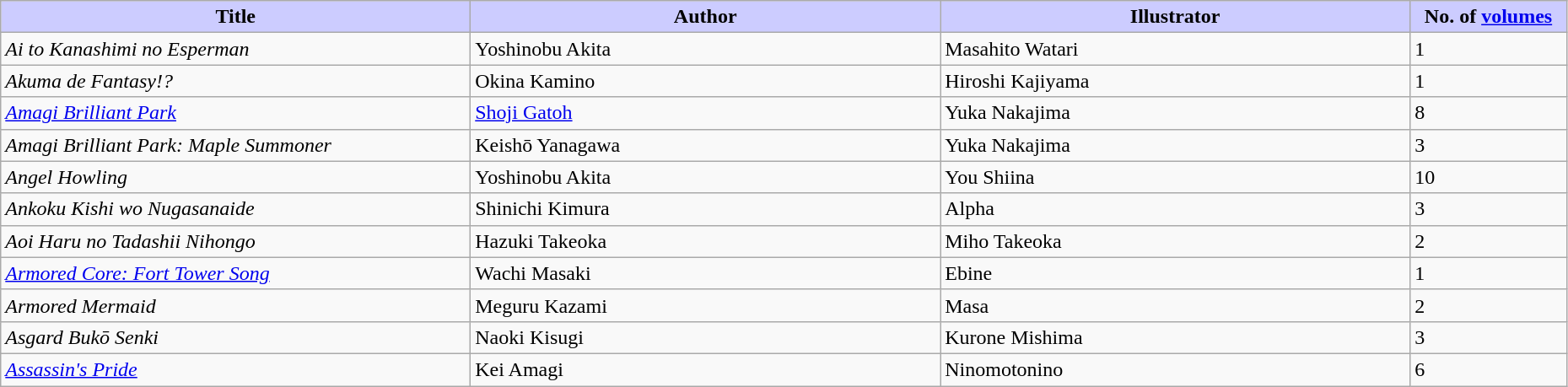<table class="wikitable" style="width: 98%;">
<tr>
<th width=30% style="background:#ccf;">Title</th>
<th width=30% style="background:#ccf;">Author</th>
<th width=30% style="background:#ccf;">Illustrator</th>
<th width=10% style="background:#ccf;">No. of <a href='#'>volumes</a></th>
</tr>
<tr>
<td><em>Ai to Kanashimi no Esperman</em></td>
<td>Yoshinobu Akita</td>
<td>Masahito Watari</td>
<td>1</td>
</tr>
<tr>
<td><em>Akuma de Fantasy!?</em></td>
<td>Okina Kamino</td>
<td>Hiroshi Kajiyama</td>
<td>1</td>
</tr>
<tr>
<td><em><a href='#'>Amagi Brilliant Park</a></em></td>
<td><a href='#'>Shoji Gatoh</a></td>
<td>Yuka Nakajima</td>
<td>8</td>
</tr>
<tr>
<td><em>Amagi Brilliant Park: Maple Summoner</em></td>
<td>Keishō Yanagawa</td>
<td>Yuka Nakajima</td>
<td>3</td>
</tr>
<tr>
<td><em>Angel Howling</em></td>
<td>Yoshinobu Akita</td>
<td>You Shiina</td>
<td>10</td>
</tr>
<tr>
<td><em>Ankoku Kishi wo Nugasanaide</em></td>
<td>Shinichi Kimura</td>
<td>Alpha</td>
<td>3</td>
</tr>
<tr>
<td><em>Aoi Haru no Tadashii Nihongo</em></td>
<td>Hazuki Takeoka</td>
<td>Miho Takeoka</td>
<td>2</td>
</tr>
<tr>
<td><em><a href='#'>Armored Core: Fort Tower Song</a></em></td>
<td>Wachi Masaki</td>
<td>Ebine</td>
<td>1</td>
</tr>
<tr>
<td><em>Armored Mermaid</em></td>
<td>Meguru Kazami</td>
<td>Masa</td>
<td>2</td>
</tr>
<tr>
<td><em>Asgard Bukō Senki</em></td>
<td>Naoki Kisugi</td>
<td>Kurone Mishima</td>
<td>3</td>
</tr>
<tr>
<td><em><a href='#'>Assassin's Pride</a></em></td>
<td>Kei Amagi</td>
<td>Ninomotonino</td>
<td>6</td>
</tr>
</table>
